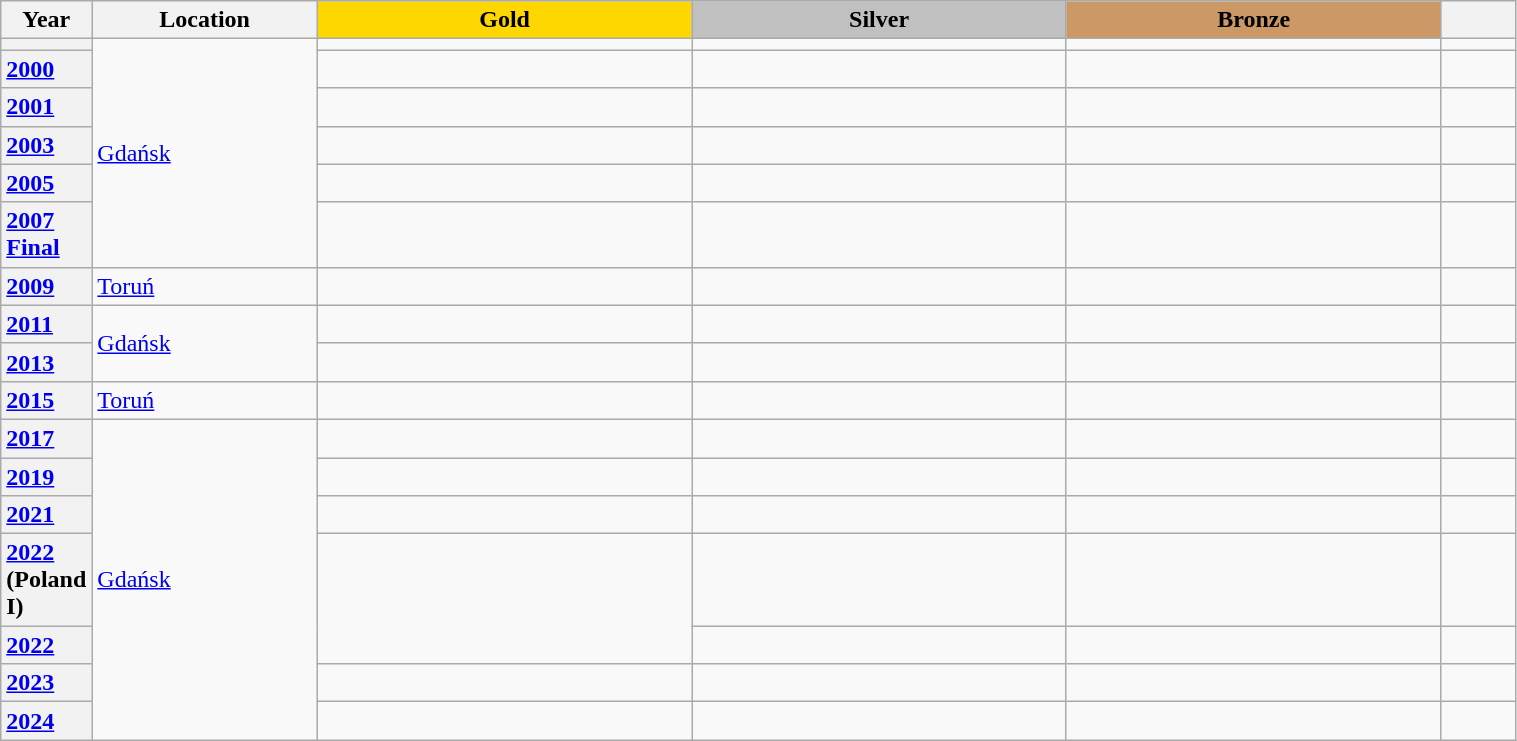<table class="wikitable unsortable" style="text-align:left; width:80%">
<tr>
<th scope="col" style="text-align:center; width:5%">Year</th>
<th scope="col" style="text-align:center; width:15%">Location</th>
<th scope="col" style="text-align:center; width:25%; background:gold">Gold</th>
<th scope="col" style="text-align:center; width:25%; background:silver">Silver</th>
<th scope="col" style="text-align:center; width:25%; background:#c96">Bronze</th>
<th scope="col" style="text-align:center; width:5%"></th>
</tr>
<tr>
<th scope="row" style="text-align:left"></th>
<td rowspan="6"><a href='#'>Gdańsk</a></td>
<td></td>
<td></td>
<td></td>
<td></td>
</tr>
<tr>
<th scope="row" style="text-align:left"><a href='#'>2000</a></th>
<td></td>
<td></td>
<td></td>
<td></td>
</tr>
<tr>
<th scope="row" style="text-align:left"><a href='#'>2001</a></th>
<td></td>
<td></td>
<td></td>
<td></td>
</tr>
<tr>
<th scope="row" style="text-align:left"><a href='#'>2003</a></th>
<td></td>
<td></td>
<td></td>
<td></td>
</tr>
<tr>
<th scope="row" style="text-align:left"><a href='#'>2005</a></th>
<td></td>
<td></td>
<td></td>
<td></td>
</tr>
<tr>
<th scope="row" style="text-align:left"><a href='#'>2007 Final</a></th>
<td></td>
<td></td>
<td></td>
<td></td>
</tr>
<tr>
<th scope="row" style="text-align:left"><a href='#'>2009</a></th>
<td><a href='#'>Toruń</a></td>
<td></td>
<td></td>
<td></td>
<td></td>
</tr>
<tr>
<th scope="row" style="text-align:left"><a href='#'>2011</a></th>
<td rowspan="2"><a href='#'>Gdańsk</a></td>
<td></td>
<td></td>
<td></td>
<td></td>
</tr>
<tr>
<th scope="row" style="text-align:left"><a href='#'>2013</a></th>
<td></td>
<td></td>
<td></td>
<td></td>
</tr>
<tr>
<th scope="row" style="text-align:left"><a href='#'>2015</a></th>
<td><a href='#'>Toruń</a></td>
<td></td>
<td></td>
<td></td>
<td></td>
</tr>
<tr>
<th scope="row" style="text-align:left"><a href='#'>2017</a></th>
<td rowspan="7"><a href='#'>Gdańsk</a></td>
<td></td>
<td></td>
<td></td>
<td></td>
</tr>
<tr>
<th scope="row" style="text-align:left"><a href='#'>2019</a></th>
<td></td>
<td></td>
<td></td>
<td></td>
</tr>
<tr>
<th scope="row" style="text-align:left"><a href='#'>2021</a></th>
<td></td>
<td></td>
<td></td>
<td></td>
</tr>
<tr>
<th scope="row" style="text-align:left"><a href='#'>2022</a><br>(Poland I)</th>
<td rowspan="2"></td>
<td></td>
<td></td>
<td></td>
</tr>
<tr>
<th scope="row" style="text-align:left"><a href='#'>2022</a><br></th>
<td></td>
<td></td>
<td></td>
</tr>
<tr>
<th scope="row" style="text-align:left"><a href='#'>2023</a></th>
<td></td>
<td></td>
<td></td>
<td></td>
</tr>
<tr>
<th scope="row" style="text-align:left"><a href='#'>2024</a></th>
<td></td>
<td></td>
<td></td>
<td></td>
</tr>
</table>
